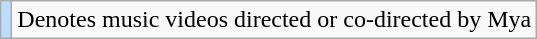<table class="wikitable">
<tr>
<td style="background:#bdf;"></td>
<td>Denotes music videos directed or co-directed by Mya</td>
</tr>
</table>
